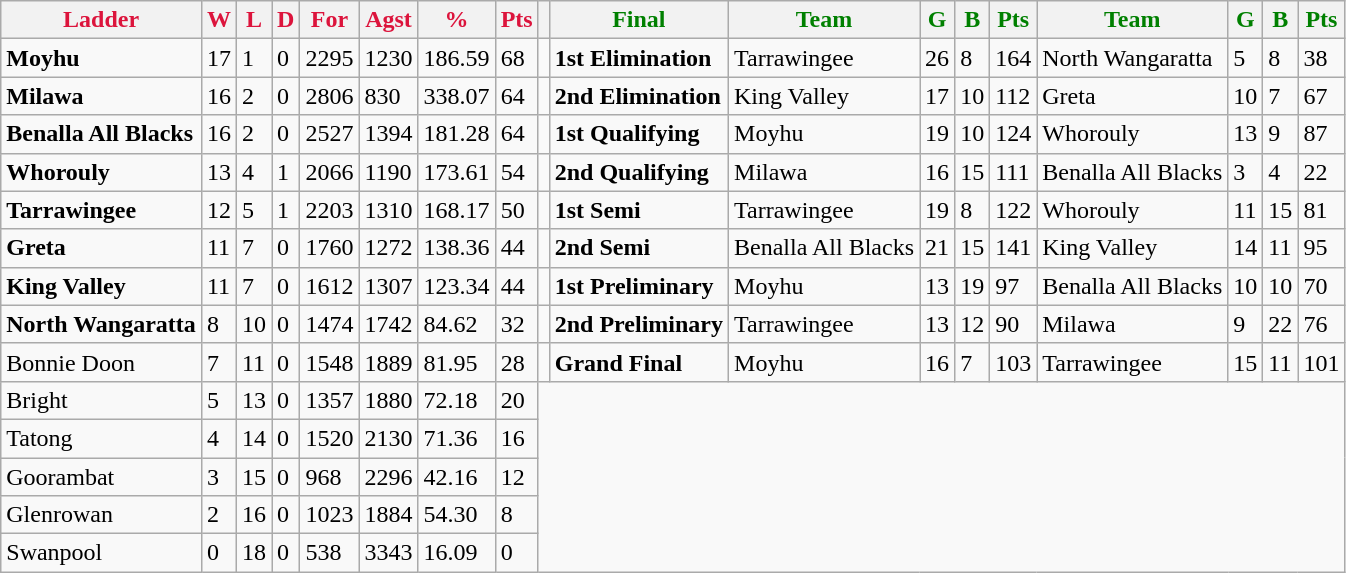<table class="wikitable">
<tr>
<th style="color:crimson">Ladder</th>
<th style="color:crimson">W</th>
<th style="color:crimson">L</th>
<th style="color:crimson">D</th>
<th style="color:crimson">For</th>
<th style="color:crimson">Agst</th>
<th style="color:crimson">%</th>
<th style="color:crimson">Pts</th>
<th></th>
<th style="color:green">Final</th>
<th style="color:green">Team</th>
<th style="color:green">G</th>
<th style="color:green">B</th>
<th style="color:green">Pts</th>
<th style="color:green">Team</th>
<th style="color:green">G</th>
<th style="color:green">B</th>
<th style="color:green">Pts</th>
</tr>
<tr>
<td><strong>Moyhu</strong></td>
<td>17</td>
<td>1</td>
<td>0</td>
<td>2295</td>
<td>1230</td>
<td>186.59</td>
<td>68</td>
<td></td>
<td><strong>	1st Elimination	</strong></td>
<td>Tarrawingee</td>
<td>26</td>
<td>8</td>
<td>164</td>
<td>North Wangaratta</td>
<td>5</td>
<td>8</td>
<td>38</td>
</tr>
<tr>
<td><strong>Milawa</strong></td>
<td>16</td>
<td>2</td>
<td>0</td>
<td>2806</td>
<td>830</td>
<td>338.07</td>
<td>64</td>
<td></td>
<td><strong>	2nd Elimination	</strong></td>
<td>King Valley</td>
<td>17</td>
<td>10</td>
<td>112</td>
<td>Greta</td>
<td>10</td>
<td>7</td>
<td>67</td>
</tr>
<tr>
<td><strong>Benalla All Blacks</strong></td>
<td>16</td>
<td>2</td>
<td>0</td>
<td>2527</td>
<td>1394</td>
<td>181.28</td>
<td>64</td>
<td></td>
<td><strong>	1st Qualifying	</strong></td>
<td>Moyhu</td>
<td>19</td>
<td>10</td>
<td>124</td>
<td>Whorouly</td>
<td>13</td>
<td>9</td>
<td>87</td>
</tr>
<tr>
<td><strong>Whorouly</strong></td>
<td>13</td>
<td>4</td>
<td>1</td>
<td>2066</td>
<td>1190</td>
<td>173.61</td>
<td>54</td>
<td></td>
<td><strong>	2nd Qualifying	</strong></td>
<td>Milawa</td>
<td>16</td>
<td>15</td>
<td>111</td>
<td>Benalla All Blacks</td>
<td>3</td>
<td>4</td>
<td>22</td>
</tr>
<tr>
<td><strong>Tarrawingee</strong></td>
<td>12</td>
<td>5</td>
<td>1</td>
<td>2203</td>
<td>1310</td>
<td>168.17</td>
<td>50</td>
<td></td>
<td><strong>	1st Semi	</strong></td>
<td>Tarrawingee</td>
<td>19</td>
<td>8</td>
<td>122</td>
<td>Whorouly</td>
<td>11</td>
<td>15</td>
<td>81</td>
</tr>
<tr>
<td><strong>Greta</strong></td>
<td>11</td>
<td>7</td>
<td>0</td>
<td>1760</td>
<td>1272</td>
<td>138.36</td>
<td>44</td>
<td></td>
<td><strong>	2nd Semi	</strong></td>
<td>Benalla All Blacks</td>
<td>21</td>
<td>15</td>
<td>141</td>
<td>King Valley</td>
<td>14</td>
<td>11</td>
<td>95</td>
</tr>
<tr>
<td><strong>King Valley</strong></td>
<td>11</td>
<td>7</td>
<td>0</td>
<td>1612</td>
<td>1307</td>
<td>123.34</td>
<td>44</td>
<td></td>
<td><strong>	1st Preliminary	</strong></td>
<td>Moyhu</td>
<td>13</td>
<td>19</td>
<td>97</td>
<td>Benalla All Blacks</td>
<td>10</td>
<td>10</td>
<td>70</td>
</tr>
<tr>
<td><strong>North Wangaratta</strong></td>
<td>8</td>
<td>10</td>
<td>0</td>
<td>1474</td>
<td>1742</td>
<td>84.62</td>
<td>32</td>
<td></td>
<td><strong>	2nd Preliminary	</strong></td>
<td>Tarrawingee</td>
<td>13</td>
<td>12</td>
<td>90</td>
<td>Milawa</td>
<td>9</td>
<td>22</td>
<td>76</td>
</tr>
<tr>
<td>Bonnie Doon</td>
<td>7</td>
<td>11</td>
<td>0</td>
<td>1548</td>
<td>1889</td>
<td>81.95</td>
<td>28</td>
<td></td>
<td><strong>	Grand Final	</strong></td>
<td>Moyhu</td>
<td>16</td>
<td>7</td>
<td>103</td>
<td>Tarrawingee</td>
<td>15</td>
<td>11</td>
<td>101</td>
</tr>
<tr>
<td>Bright</td>
<td>5</td>
<td>13</td>
<td>0</td>
<td>1357</td>
<td>1880</td>
<td>72.18</td>
<td>20</td>
</tr>
<tr>
<td>Tatong</td>
<td>4</td>
<td>14</td>
<td>0</td>
<td>1520</td>
<td>2130</td>
<td>71.36</td>
<td>16</td>
</tr>
<tr>
<td>Goorambat</td>
<td>3</td>
<td>15</td>
<td>0</td>
<td>968</td>
<td>2296</td>
<td>42.16</td>
<td>12</td>
</tr>
<tr>
<td>Glenrowan</td>
<td>2</td>
<td>16</td>
<td>0</td>
<td>1023</td>
<td>1884</td>
<td>54.30</td>
<td>8</td>
</tr>
<tr>
<td>Swanpool</td>
<td>0</td>
<td>18</td>
<td>0</td>
<td>538</td>
<td>3343</td>
<td>16.09</td>
<td>0</td>
</tr>
</table>
